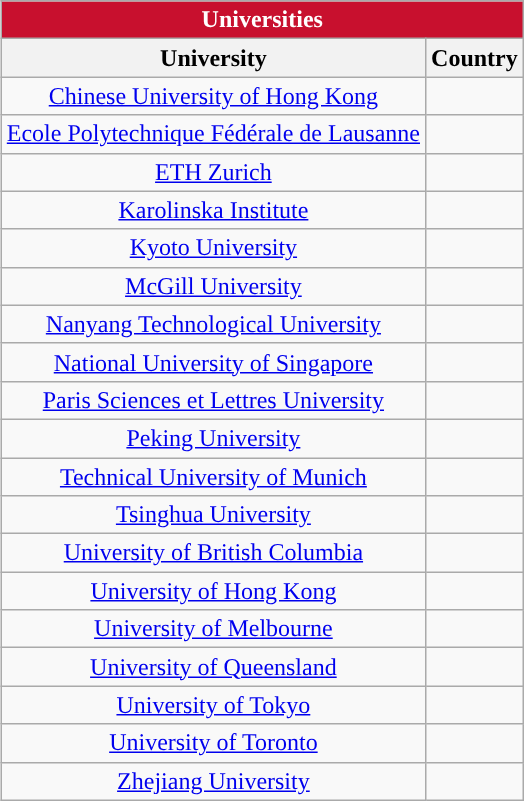<table class="wikitable sortable collapsible collapsed" style="float:right; text-align:center">
<tr>
<th colspan=4 style="background:#C8102E; color:#FFFFFF; "> Universities</th>
</tr>
<tr>
<th>University</th>
<th>Country</th>
</tr>
<tr>
<td><a href='#'>Chinese University of Hong Kong</a></td>
<td></td>
</tr>
<tr>
<td><a href='#'>Ecole Polytechnique Fédérale de Lausanne</a></td>
<td></td>
</tr>
<tr>
<td><a href='#'>ETH Zurich</a></td>
<td></td>
</tr>
<tr>
<td><a href='#'>Karolinska Institute</a></td>
<td></td>
</tr>
<tr>
<td><a href='#'>Kyoto University</a></td>
<td></td>
</tr>
<tr>
<td><a href='#'>McGill University</a></td>
<td></td>
</tr>
<tr>
<td><a href='#'>Nanyang Technological University</a></td>
<td></td>
</tr>
<tr>
<td><a href='#'>National University of Singapore</a></td>
<td></td>
</tr>
<tr>
<td><a href='#'>Paris Sciences et Lettres University</a></td>
<td></td>
</tr>
<tr>
<td><a href='#'>Peking University</a></td>
<td></td>
</tr>
<tr>
<td><a href='#'>Technical University of Munich</a></td>
<td></td>
</tr>
<tr>
<td><a href='#'>Tsinghua University</a></td>
<td></td>
</tr>
<tr>
<td><a href='#'>University of British Columbia</a></td>
<td></td>
</tr>
<tr>
<td><a href='#'>University of Hong Kong</a></td>
<td></td>
</tr>
<tr>
<td><a href='#'>University of Melbourne</a></td>
<td></td>
</tr>
<tr>
<td><a href='#'>University of Queensland</a></td>
<td></td>
</tr>
<tr>
<td><a href='#'>University of Tokyo</a></td>
<td></td>
</tr>
<tr>
<td><a href='#'>University of Toronto</a></td>
<td></td>
</tr>
<tr>
<td><a href='#'>Zhejiang University</a></td>
<td></td>
</tr>
</table>
